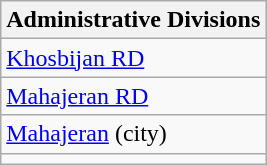<table class="wikitable">
<tr>
<th>Administrative Divisions</th>
</tr>
<tr>
<td><a href='#'>Khosbijan RD</a></td>
</tr>
<tr>
<td><a href='#'>Mahajeran RD</a></td>
</tr>
<tr>
<td><a href='#'>Mahajeran</a> (city)</td>
</tr>
<tr>
<td colspan=1></td>
</tr>
</table>
